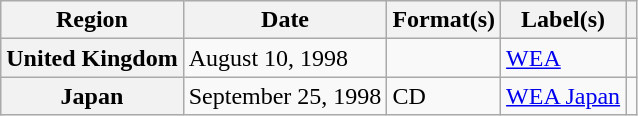<table class="wikitable plainrowheaders">
<tr>
<th scope="col">Region</th>
<th scope="col">Date</th>
<th scope="col">Format(s)</th>
<th scope="col">Label(s)</th>
<th scope="col"></th>
</tr>
<tr>
<th scope="row">United Kingdom</th>
<td>August 10, 1998</td>
<td></td>
<td><a href='#'>WEA</a></td>
<td></td>
</tr>
<tr>
<th scope="row">Japan</th>
<td>September 25, 1998</td>
<td>CD</td>
<td><a href='#'>WEA Japan</a></td>
<td></td>
</tr>
</table>
